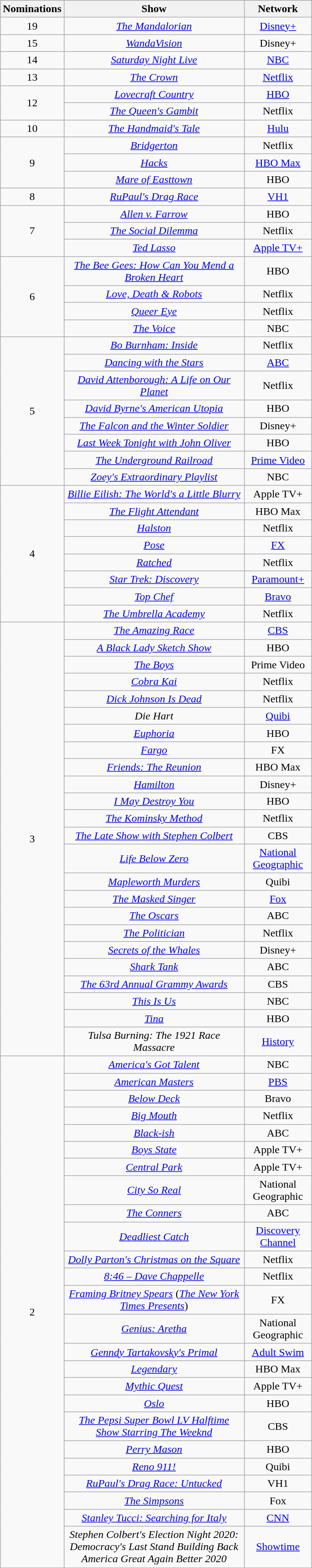<table class="wikitable sortable" style="text-align: center; max-width:29em">
<tr>
<th scope="col">Nominations</th>
<th scope="col">Show</th>
<th scope="col">Network</th>
</tr>
<tr>
<td scope="row">19</td>
<td data-sort-value="Mandalorian"><em><a href='#'>The Mandalorian</a></em></td>
<td><a href='#'>Disney+</a></td>
</tr>
<tr>
<td scope="row">15</td>
<td><em><a href='#'>WandaVision</a></em></td>
<td>Disney+</td>
</tr>
<tr>
<td scope="row">14</td>
<td><em><a href='#'>Saturday Night Live</a></em></td>
<td><a href='#'>NBC</a></td>
</tr>
<tr>
<td scope="row">13</td>
<td data-sort-value="Crown"><em><a href='#'>The Crown</a></em></td>
<td><a href='#'>Netflix</a></td>
</tr>
<tr>
<td scope="row" rowspan="2">12</td>
<td><em><a href='#'>Lovecraft Country</a></em></td>
<td><a href='#'>HBO</a></td>
</tr>
<tr>
<td data-sort-value="Queen's Gambit"><em><a href='#'>The Queen's Gambit</a></em></td>
<td>Netflix</td>
</tr>
<tr>
<td scope="row">10</td>
<td data-sort-value="Handmaid's Tale"><em><a href='#'>The Handmaid's Tale</a></em></td>
<td><a href='#'>Hulu</a></td>
</tr>
<tr>
<td scope="row" rowspan="3">9</td>
<td><em><a href='#'>Bridgerton</a></em></td>
<td>Netflix</td>
</tr>
<tr>
<td><em><a href='#'>Hacks</a></em></td>
<td><a href='#'>HBO Max</a></td>
</tr>
<tr>
<td><em><a href='#'>Mare of Easttown</a></em></td>
<td>HBO</td>
</tr>
<tr>
<td scope="row">8</td>
<td><em><a href='#'>RuPaul's Drag Race</a></em></td>
<td><a href='#'>VH1</a></td>
</tr>
<tr>
<td scope="row" rowspan="3">7</td>
<td><em><a href='#'>Allen v. Farrow</a></em></td>
<td>HBO</td>
</tr>
<tr>
<td data-sort-value="Social Dilemma"><em><a href='#'>The Social Dilemma</a></em></td>
<td>Netflix</td>
</tr>
<tr>
<td><em><a href='#'>Ted Lasso</a></em></td>
<td><a href='#'>Apple TV+</a></td>
</tr>
<tr>
<td scope="row" rowspan="4">6</td>
<td data-sort-value="Bee Gees: How Can You Mend a Broken Heart"><em><a href='#'>The Bee Gees: How Can You Mend a Broken Heart</a></em></td>
<td>HBO</td>
</tr>
<tr>
<td><em><a href='#'>Love, Death & Robots</a></em></td>
<td>Netflix</td>
</tr>
<tr>
<td><em><a href='#'>Queer Eye</a></em></td>
<td>Netflix</td>
</tr>
<tr>
<td data-sort-value="Voice"><em><a href='#'>The Voice</a></em></td>
<td>NBC</td>
</tr>
<tr>
<td scope="row" rowspan="8">5</td>
<td><em><a href='#'>Bo Burnham: Inside</a></em></td>
<td>Netflix</td>
</tr>
<tr>
<td><em><a href='#'>Dancing with the Stars</a></em></td>
<td><a href='#'>ABC</a></td>
</tr>
<tr>
<td><em><a href='#'>David Attenborough: A Life on Our Planet</a></em></td>
<td>Netflix</td>
</tr>
<tr>
<td><em><a href='#'>David Byrne's American Utopia</a></em></td>
<td>HBO</td>
</tr>
<tr>
<td data-sort-value="Falcon and the Winter Soldier"><em><a href='#'>The Falcon and the Winter Soldier</a></em></td>
<td>Disney+</td>
</tr>
<tr>
<td><em><a href='#'>Last Week Tonight with John Oliver</a></em></td>
<td>HBO</td>
</tr>
<tr>
<td data-sort-value="Underground Railroad"><em><a href='#'>The Underground Railroad</a></em></td>
<td><a href='#'>Prime Video</a></td>
</tr>
<tr>
<td><em><a href='#'>Zoey's Extraordinary Playlist</a></em></td>
<td>NBC</td>
</tr>
<tr>
<td scope="row" rowspan="8">4</td>
<td><em><a href='#'>Billie Eilish: The World's a Little Blurry</a></em></td>
<td>Apple TV+</td>
</tr>
<tr>
<td data-sort-value="Flight Attendant"><em><a href='#'>The Flight Attendant</a></em></td>
<td>HBO Max</td>
</tr>
<tr>
<td><em><a href='#'>Halston</a></em></td>
<td>Netflix</td>
</tr>
<tr>
<td><em><a href='#'>Pose</a></em></td>
<td><a href='#'>FX</a></td>
</tr>
<tr>
<td><em><a href='#'>Ratched</a></em></td>
<td>Netflix</td>
</tr>
<tr>
<td><em><a href='#'>Star Trek: Discovery</a></em></td>
<td><a href='#'>Paramount+</a></td>
</tr>
<tr>
<td><em><a href='#'>Top Chef</a></em></td>
<td><a href='#'>Bravo</a></td>
</tr>
<tr>
<td data-sort-value="Umbrella Academy"><em><a href='#'>The Umbrella Academy</a></em></td>
<td>Netflix</td>
</tr>
<tr>
<td scope="row" rowspan="24">3</td>
<td data-sort-value="Amazing Race"><em><a href='#'>The Amazing Race</a></em></td>
<td><a href='#'>CBS</a></td>
</tr>
<tr>
<td data-sort-value="Black Lady Sketch Show"><em><a href='#'>A Black Lady Sketch Show</a></em></td>
<td>HBO</td>
</tr>
<tr>
<td data-sort-value="Boys"><em><a href='#'>The Boys</a></em></td>
<td>Prime Video</td>
</tr>
<tr>
<td><em><a href='#'>Cobra Kai</a></em></td>
<td>Netflix</td>
</tr>
<tr>
<td><em><a href='#'>Dick Johnson Is Dead</a></em></td>
<td>Netflix</td>
</tr>
<tr>
<td><em>Die Hart</em></td>
<td><a href='#'>Quibi</a></td>
</tr>
<tr>
<td><em><a href='#'>Euphoria</a></em></td>
<td>HBO</td>
</tr>
<tr>
<td><em><a href='#'>Fargo</a></em></td>
<td>FX</td>
</tr>
<tr>
<td><em><a href='#'>Friends: The Reunion</a></em></td>
<td>HBO Max</td>
</tr>
<tr>
<td><em><a href='#'>Hamilton</a></em></td>
<td>Disney+</td>
</tr>
<tr>
<td><em><a href='#'>I May Destroy You</a></em></td>
<td>HBO</td>
</tr>
<tr>
<td data-sort-value="Kominsky Method"><em><a href='#'>The Kominsky Method</a></em></td>
<td>Netflix</td>
</tr>
<tr>
<td data-sort-value="Late Show with Stephen Colbert"><em><a href='#'>The Late Show with Stephen Colbert</a></em></td>
<td>CBS</td>
</tr>
<tr>
<td><em><a href='#'>Life Below Zero</a></em></td>
<td><a href='#'>National Geographic</a></td>
</tr>
<tr>
<td><em><a href='#'>Mapleworth Murders</a></em></td>
<td>Quibi</td>
</tr>
<tr>
<td data-sort-value="Masked Singer"><em><a href='#'>The Masked Singer</a></em></td>
<td><a href='#'>Fox</a></td>
</tr>
<tr>
<td data-sort-value="Oscars"><em><a href='#'>The Oscars</a></em></td>
<td>ABC</td>
</tr>
<tr>
<td data-sort-value="Politician"><em><a href='#'>The Politician</a></em></td>
<td>Netflix</td>
</tr>
<tr>
<td><em><a href='#'>Secrets of the Whales</a></em></td>
<td>Disney+</td>
</tr>
<tr>
<td><em><a href='#'>Shark Tank</a></em></td>
<td>ABC</td>
</tr>
<tr>
<td data-sort-value="Sixty-Third Annual Grammy Awards"><em><a href='#'>The 63rd Annual Grammy Awards</a></em></td>
<td>CBS</td>
</tr>
<tr>
<td><em><a href='#'>This Is Us</a></em></td>
<td>NBC</td>
</tr>
<tr>
<td><em><a href='#'>Tina</a></em></td>
<td>HBO</td>
</tr>
<tr>
<td><em>Tulsa Burning: The 1921 Race Massacre</em></td>
<td><a href='#'>History</a></td>
</tr>
<tr>
<td scope="row" rowspan="25">2</td>
<td><em><a href='#'>America's Got Talent</a></em></td>
<td>NBC</td>
</tr>
<tr>
<td><em><a href='#'>American Masters</a></em></td>
<td><a href='#'>PBS</a></td>
</tr>
<tr>
<td><em><a href='#'>Below Deck</a></em></td>
<td>Bravo</td>
</tr>
<tr>
<td><em><a href='#'>Big Mouth</a></em></td>
<td>Netflix</td>
</tr>
<tr>
<td><em><a href='#'>Black-ish</a></em></td>
<td>ABC</td>
</tr>
<tr>
<td><em><a href='#'>Boys State</a></em></td>
<td>Apple TV+</td>
</tr>
<tr>
<td><em><a href='#'>Central Park</a></em></td>
<td>Apple TV+</td>
</tr>
<tr>
<td><em><a href='#'>City So Real</a></em></td>
<td>National Geographic</td>
</tr>
<tr>
<td data-sort-value="Conners"><em><a href='#'>The Conners</a></em></td>
<td>ABC</td>
</tr>
<tr>
<td><em><a href='#'>Deadliest Catch</a></em></td>
<td><a href='#'>Discovery Channel</a></td>
</tr>
<tr>
<td><em><a href='#'>Dolly Parton's Christmas on the Square</a></em></td>
<td>Netflix</td>
</tr>
<tr>
<td><em><a href='#'>8:46 – Dave Chappelle</a></em></td>
<td>Netflix</td>
</tr>
<tr>
<td><em><a href='#'>Framing Britney Spears</a></em> (<em><a href='#'>The New York Times Presents</a></em>)</td>
<td>FX</td>
</tr>
<tr>
<td><em><a href='#'>Genius: Aretha</a></em></td>
<td>National Geographic</td>
</tr>
<tr>
<td><em><a href='#'>Genndy Tartakovsky's Primal</a></em></td>
<td><a href='#'>Adult Swim</a></td>
</tr>
<tr>
<td><em><a href='#'>Legendary</a></em></td>
<td>HBO Max</td>
</tr>
<tr>
<td><em><a href='#'>Mythic Quest</a></em></td>
<td>Apple TV+</td>
</tr>
<tr>
<td><em><a href='#'>Oslo</a></em></td>
<td>HBO</td>
</tr>
<tr>
<td data-sort-value="Pepsi Super Bowl LV Halftime Show Starring The Weeknd"><em><a href='#'>The Pepsi Super Bowl LV Halftime Show Starring The Weeknd</a></em></td>
<td>CBS</td>
</tr>
<tr>
<td><em><a href='#'>Perry Mason</a></em></td>
<td>HBO</td>
</tr>
<tr>
<td><em><a href='#'>Reno 911!</a></em></td>
<td>Quibi</td>
</tr>
<tr>
<td><em><a href='#'>RuPaul's Drag Race: Untucked</a></em></td>
<td>VH1</td>
</tr>
<tr>
<td data-sort-value="Simpsons"><em><a href='#'>The Simpsons</a></em></td>
<td>Fox</td>
</tr>
<tr>
<td><em><a href='#'>Stanley Tucci: Searching for Italy</a></em></td>
<td><a href='#'>CNN</a></td>
</tr>
<tr>
<td><em>Stephen Colbert's Election Night 2020: Democracy's Last Stand Building Back America Great Again Better 2020</em></td>
<td><a href='#'>Showtime</a></td>
</tr>
</table>
